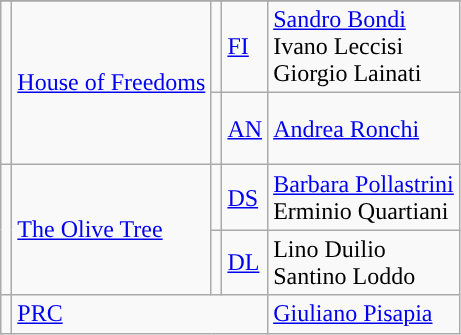<table class=wikitable style=text-align:left>
<tr>
</tr>
<tr>
<td rowspan=2></td>
<td rowspan=2><a href='#'>House of Freedoms</a></td>
<td style="background:"></td>
<td><a href='#'>FI</a></td>
<td><a href='#'>Sandro Bondi</a><br>Ivano Leccisi<br>Giorgio Lainati</td>
</tr>
<tr style="height:3em;">
<td style="background:"></td>
<td><a href='#'>AN</a></td>
<td><a href='#'>Andrea Ronchi</a></td>
</tr>
<tr>
<td rowspan=2></td>
<td rowspan=2><a href='#'>The Olive Tree</a></td>
<td style="background:"></td>
<td><a href='#'>DS</a></td>
<td><a href='#'>Barbara Pollastrini</a><br>Erminio Quartiani</td>
</tr>
<tr>
<td style="background:"></td>
<td><a href='#'>DL</a></td>
<td>Lino Duilio<br>Santino Loddo</td>
</tr>
<tr>
<td style="background:"></td>
<td colspan=3><a href='#'>PRC</a></td>
<td><a href='#'>Giuliano Pisapia</a></td>
</tr>
</table>
